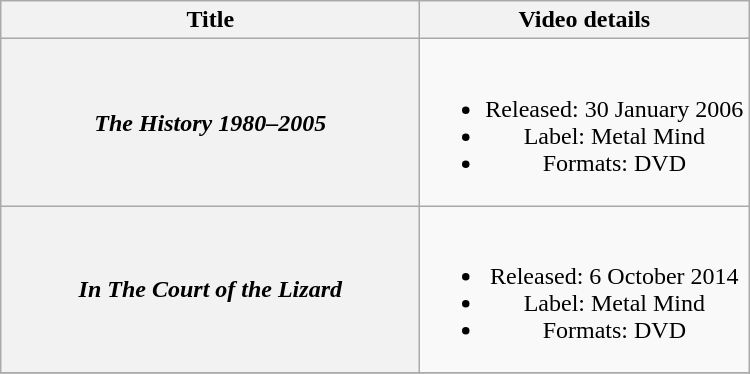<table class="wikitable plainrowheaders" style="text-align:center;">
<tr>
<th scope="col" style="width:17em;">Title</th>
<th scope="col">Video details</th>
</tr>
<tr>
<th scope="row"><em>The History 1980–2005</em></th>
<td><br><ul><li>Released: 30 January 2006</li><li>Label:  Metal Mind</li><li>Formats: DVD</li></ul></td>
</tr>
<tr>
<th scope="row"><em>In The Court of the Lizard</em></th>
<td><br><ul><li>Released: 6 October 2014</li><li>Label: Metal Mind</li><li>Formats: DVD</li></ul></td>
</tr>
<tr>
</tr>
</table>
